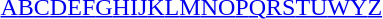<table id="toc" class="toc" summary="Class">
<tr>
<th></th>
</tr>
<tr>
<td style="text-align:center;"><a href='#'>A</a><a href='#'>B</a><a href='#'>C</a><a href='#'>D</a><a href='#'>E</a><a href='#'>F</a><a href='#'>G</a><a href='#'>H</a><a href='#'>I</a><a href='#'>J</a><a href='#'>K</a><a href='#'>L</a><a href='#'>M</a><a href='#'>N</a><a href='#'>O</a><a href='#'>P</a><a href='#'>Q</a><a href='#'>R</a><a href='#'>S</a><a href='#'>T</a><a href='#'>U</a><a href='#'>W</a><a href='#'>Y</a><a href='#'>Z</a></td>
</tr>
</table>
